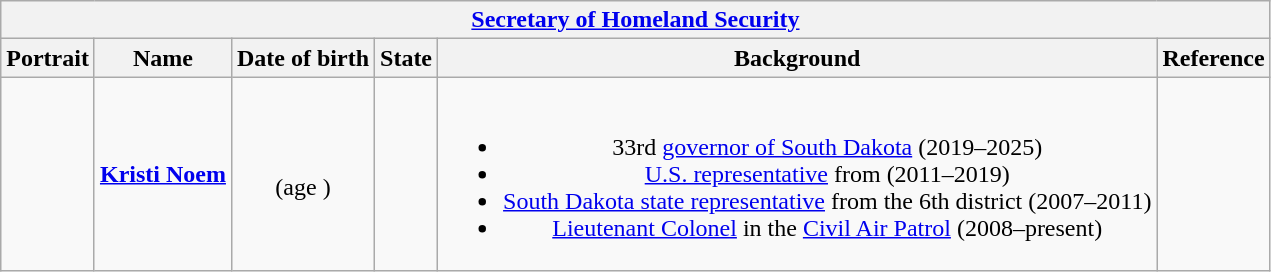<table class="wikitable collapsible" style="text-align:center;">
<tr>
<th colspan="6"><a href='#'>Secretary of Homeland Security</a></th>
</tr>
<tr>
<th>Portrait</th>
<th>Name</th>
<th>Date of birth</th>
<th>State</th>
<th>Background</th>
<th>Reference</th>
</tr>
<tr>
<td></td>
<td><strong><a href='#'>Kristi Noem</a></strong></td>
<td><br>(age )</td>
<td></td>
<td><br><ul><li>33rd <a href='#'>governor of South Dakota</a> (2019–2025)</li><li><a href='#'>U.S. representative</a> from  (2011–2019)</li><li><a href='#'>South Dakota state representative</a> from the 6th district (2007–2011)</li><li><a href='#'>Lieutenant Colonel</a> in the <a href='#'>Civil Air Patrol</a> (2008–present)</li></ul></td>
<td></td>
</tr>
</table>
